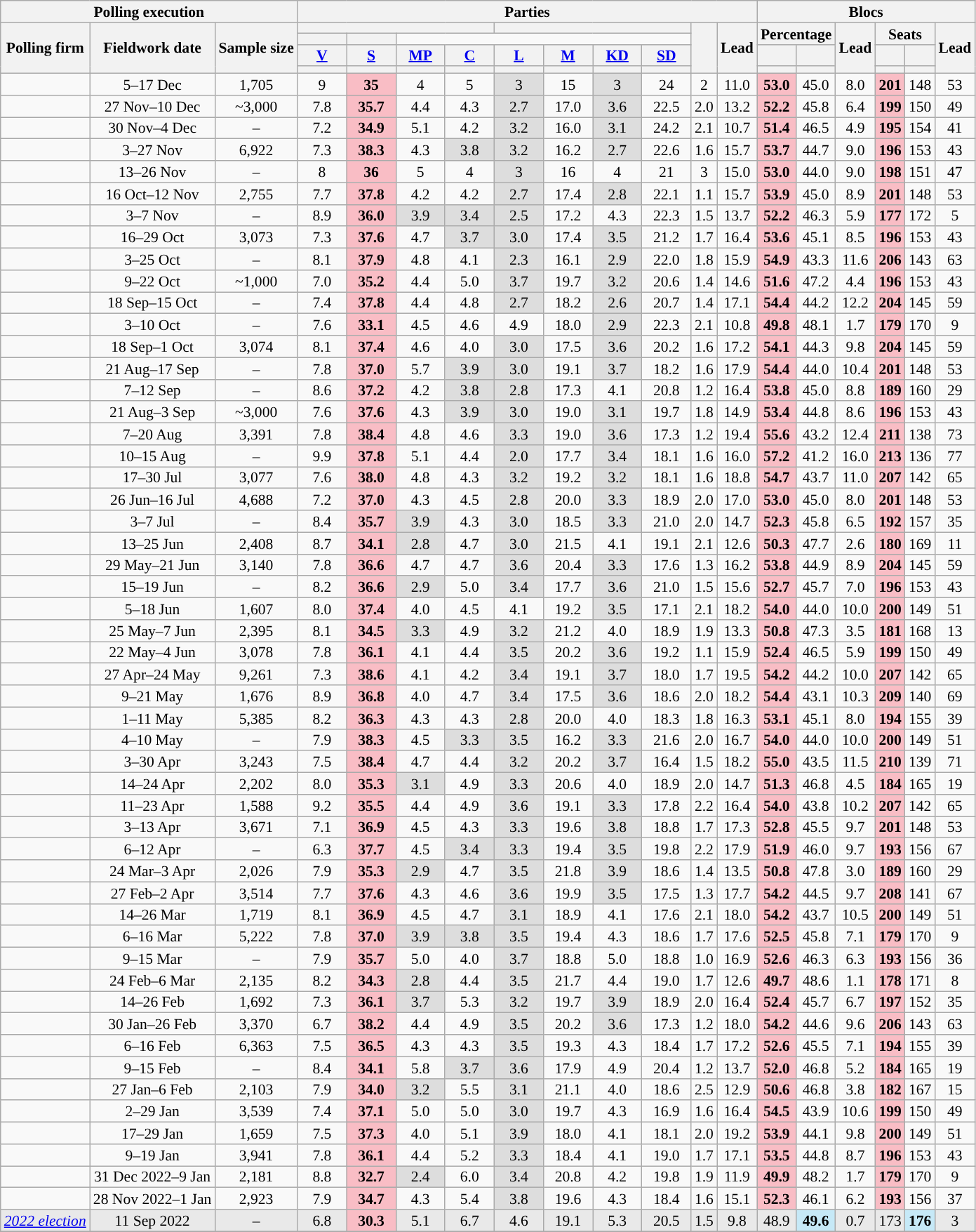<table class="wikitable sortable" style="text-align:center;font-size:90%;line-height:14px;">
<tr>
<th colspan="3">Polling execution</th>
<th colspan="10">Parties</th>
<th colspan="6">Blocs</th>
</tr>
<tr>
<th rowspan="4">Polling firm</th>
<th rowspan="4">Fieldwork date</th>
<th rowspan="4">Sample size</th>
<th colspan="4"></th>
<th colspan="4"></th>
<th rowspan="4"></th>
<th rowspan="4">Lead</th>
<th colspan="2" rowspan="2">Percentage</th>
<th rowspan="4">Lead</th>
<th colspan="2" rowspan="2">Seats</th>
<th rowspan="4">Lead</th>
</tr>
<tr>
<th style="background:"></th>
<th style="background:"></th>
</tr>
<tr>
<th class="sortable" style="width:40px;"><a href='#'>V</a></th>
<th class="sortable" style="width:40px;"><a href='#'>S</a></th>
<th class="sortable" style="width:40px;"><a href='#'>MP</a></th>
<th class="sortable" style="width:40px;"><a href='#'>C</a></th>
<th class="sortable" style="width:40px;"><a href='#'>L</a></th>
<th class="sortable" style="width:40px;"><a href='#'>M</a></th>
<th class="sortable" style="width:40px;"><a href='#'>KD</a></th>
<th class="sortable" style="width:40px;"><a href='#'>SD</a></th>
<th></th>
<th></th>
<th></th>
<th></th>
</tr>
<tr>
<th style="background:"></th>
<th style="background:"></th>
<th style="background:"></th>
<th style="background:"></th>
<th style="background:"></th>
<th style="background:"></th>
<th style="background:"></th>
<th style="background:"></th>
<th style="background:"></th>
<th style="background:"></th>
<th style="background:"></th>
<th style="background:"></th>
</tr>
<tr>
<td></td>
<td>5–17 Dec</td>
<td>1,705</td>
<td>9</td>
<td style="background:#F9BDC5;"><strong>35</strong></td>
<td>4</td>
<td>5</td>
<td style="background:#DDDDDD;">3</td>
<td>15</td>
<td style="background:#DDDDDD;">3</td>
<td>24</td>
<td>2</td>
<td style="background:">11.0</td>
<td style="background:#F9BDC5;"><strong>53.0</strong></td>
<td>45.0</td>
<td style="background:">8.0</td>
<td style="background:#F9BDC5;"><strong>201</strong></td>
<td>148</td>
<td style="background:">53</td>
</tr>
<tr>
<td></td>
<td>27 Nov–10 Dec</td>
<td>~3,000</td>
<td>7.8</td>
<td style="background:#F9BDC5;"><strong>35.7</strong></td>
<td>4.4</td>
<td>4.3</td>
<td style="background:#DDDDDD;">2.7</td>
<td>17.0</td>
<td style="background:#DDDDDD;">3.6</td>
<td>22.5</td>
<td>2.0</td>
<td style="background:">13.2</td>
<td style="background:#F9BDC5;"><strong>52.2</strong></td>
<td>45.8</td>
<td style="background:">6.4</td>
<td style="background:#F9BDC5;" '><strong>199</strong></td>
<td>150</td>
<td style="background:">49</td>
</tr>
<tr>
<td></td>
<td>30 Nov–4 Dec</td>
<td>–</td>
<td>7.2</td>
<td style="background:#F9BDC5;"><strong>34.9</strong></td>
<td>5.1</td>
<td>4.2</td>
<td style="background:#DDDDDD;">3.2</td>
<td>16.0</td>
<td style="background:#DDDDDD;">3.1</td>
<td>24.2</td>
<td>2.1</td>
<td style="background:">10.7</td>
<td style="background:#F9BDC5;"><strong>51.4</strong></td>
<td>46.5</td>
<td style="background:">4.9</td>
<td style="background:#F9BDC5;" '><strong>195</strong></td>
<td>154</td>
<td style="background:">41</td>
</tr>
<tr>
<td></td>
<td>3–27 Nov</td>
<td>6,922</td>
<td>7.3</td>
<td style="background:#F9BDC5;"><strong>38.3</strong></td>
<td>4.3</td>
<td style="background:#DDDDDD;">3.8</td>
<td style="background:#DDDDDD;">3.2</td>
<td>16.2</td>
<td style="background:#DDDDDD;">2.7</td>
<td>22.6</td>
<td>1.6</td>
<td style="background:">15.7</td>
<td style="background:#F9BDC5;"><strong>53.7</strong></td>
<td>44.7</td>
<td style="background:">9.0</td>
<td style="background:#F9BDC5;"><strong>196</strong></td>
<td>153</td>
<td style="background:">43</td>
</tr>
<tr>
<td></td>
<td>13–26 Nov</td>
<td>–</td>
<td>8</td>
<td style="background:#F9BDC5;"><strong>36</strong></td>
<td>5</td>
<td>4</td>
<td style="background:#DDDDDD;">3</td>
<td>16</td>
<td>4</td>
<td>21</td>
<td>3</td>
<td style="background:">15.0</td>
<td style="background:#F9BDC5;"><strong>53.0</strong></td>
<td>44.0</td>
<td style="background:">9.0</td>
<td style="background:#F9BDC5;"><strong>198</strong></td>
<td>151</td>
<td style="background:">47</td>
</tr>
<tr>
<td></td>
<td>16 Oct–12 Nov</td>
<td>2,755</td>
<td>7.7</td>
<td style="background:#F9BDC5;"><strong>37.8</strong></td>
<td>4.2</td>
<td>4.2</td>
<td style="background:#DDDDDD;">2.7</td>
<td>17.4</td>
<td style="background:#DDDDDD;">2.8</td>
<td>22.1</td>
<td>1.1</td>
<td style="background:">15.7</td>
<td style="background:#F9BDC5;"><strong>53.9</strong></td>
<td>45.0</td>
<td style="background:">8.9</td>
<td style="background:#F9BDC5;"><strong>201</strong></td>
<td>148</td>
<td style="background:">53</td>
</tr>
<tr>
<td></td>
<td>3–7 Nov</td>
<td>–</td>
<td>8.9</td>
<td style="background:#F9BDC5;"><strong>36.0</strong></td>
<td style="background:#DDDDDD;">3.9</td>
<td style="background:#DDDDDD;">3.4</td>
<td style="background:#DDDDDD;">2.5</td>
<td>17.2</td>
<td>4.3</td>
<td>22.3</td>
<td>1.5</td>
<td style="background:">13.7</td>
<td style="background:#F9BDC5;"><strong>52.2</strong></td>
<td>46.3</td>
<td style="background:">5.9</td>
<td style="background:#F9BDC5;"><strong>177</strong></td>
<td>172</td>
<td style="background:">5</td>
</tr>
<tr>
<td></td>
<td>16–29 Oct</td>
<td>3,073</td>
<td>7.3</td>
<td style="background:#F9BDC5;"><strong>37.6</strong></td>
<td>4.7</td>
<td style="background:#DDDDDD;">3.7</td>
<td style="background:#DDDDDD;">3.0</td>
<td>17.4</td>
<td style="background:#DDDDDD;">3.5</td>
<td>21.2</td>
<td>1.7</td>
<td style="background:">16.4</td>
<td style="background:#F9BDC5;"><strong>53.6</strong></td>
<td>45.1</td>
<td style="background:">8.5</td>
<td style="background:#F9BDC5;"><strong>196</strong></td>
<td>153</td>
<td style="background:">43</td>
</tr>
<tr>
<td></td>
<td>3–25 Oct</td>
<td>–</td>
<td>8.1</td>
<td style="background:#F9BDC5;"><strong>37.9</strong></td>
<td>4.8</td>
<td>4.1</td>
<td style="background:#DDDDDD;">2.3</td>
<td>16.1</td>
<td style="background:#DDDDDD;">2.9</td>
<td>22.0</td>
<td>1.8</td>
<td style="background:">15.9</td>
<td style="background:#F9BDC5;"><strong>54.9</strong></td>
<td>43.3</td>
<td style="background:">11.6</td>
<td style="background:#F9BDC5;"><strong>206</strong></td>
<td>143</td>
<td style="background:">63</td>
</tr>
<tr>
<td></td>
<td>9–22 Oct</td>
<td>~1,000</td>
<td>7.0</td>
<td style="background:#F9BDC5;"><strong>35.2</strong></td>
<td>4.4</td>
<td>5.0</td>
<td style="background:#DDDDDD;">3.7</td>
<td>19.7</td>
<td style="background:#DDDDDD;">3.2</td>
<td>20.6</td>
<td>1.4</td>
<td style="background:">14.6</td>
<td style="background:#F9BDC5;"><strong>51.6</strong></td>
<td>47.2</td>
<td style="background:">4.4</td>
<td style="background:#F9BDC5;"><strong>196</strong></td>
<td>153</td>
<td style="background:">43</td>
</tr>
<tr>
<td></td>
<td>18 Sep–15 Oct</td>
<td>–</td>
<td>7.4</td>
<td style="background:#F9BDC5;"><strong>37.8</strong></td>
<td>4.4</td>
<td>4.8</td>
<td style="background:#DDDDDD;">2.7</td>
<td>18.2</td>
<td style="background:#DDDDDD;">2.6</td>
<td>20.7</td>
<td>1.4</td>
<td style="background:">17.1</td>
<td style="background:#F9BDC5;"><strong>54.4</strong></td>
<td>44.2</td>
<td style="background:">12.2</td>
<td style="background:#F9BDC5;"><strong>204</strong></td>
<td>145</td>
<td style="background:">59</td>
</tr>
<tr>
<td></td>
<td>3–10 Oct</td>
<td>–</td>
<td>7.6</td>
<td style="background:#F9BDC5;"><strong>33.1</strong></td>
<td>4.5</td>
<td>4.6</td>
<td>4.9</td>
<td>18.0</td>
<td style="background:#DDDDDD;">2.9</td>
<td>22.3</td>
<td>2.1</td>
<td style="background:">10.8</td>
<td style="background:#F9BDC5;"><strong>49.8</strong></td>
<td>48.1</td>
<td style="background:">1.7</td>
<td style="background:#F9BDC5;"><strong>179</strong></td>
<td>170</td>
<td style="background:">9</td>
</tr>
<tr>
<td></td>
<td>18 Sep–1 Oct</td>
<td>3,074</td>
<td>8.1</td>
<td style="background:#F9BDC5;"><strong>37.4</strong></td>
<td>4.6</td>
<td>4.0</td>
<td style="background:#DDDDDD;">3.0</td>
<td>17.5</td>
<td style="background:#DDDDDD;">3.6</td>
<td>20.2</td>
<td>1.6</td>
<td style="background:">17.2</td>
<td style="background:#F9BDC5;"><strong>54.1</strong></td>
<td>44.3</td>
<td style="background:">9.8</td>
<td style="background:#F9BDC5;"><strong>204</strong></td>
<td>145</td>
<td style="background:">59</td>
</tr>
<tr>
<td></td>
<td>21 Aug–17 Sep</td>
<td>–</td>
<td>7.8</td>
<td style="background:#F9BDC5;"><strong>37.0</strong></td>
<td>5.7</td>
<td style="background:#DDDDDD;">3.9</td>
<td style="background:#DDDDDD;">3.0</td>
<td>19.1</td>
<td style="background:#DDDDDD;">3.7</td>
<td>18.2</td>
<td>1.6</td>
<td style="background:">17.9</td>
<td style="background:#F9BDC5;"><strong>54.4</strong></td>
<td>44.0</td>
<td style="background:">10.4</td>
<td style="background:#F9BDC5;"><strong>201</strong></td>
<td>148</td>
<td style="background:">53</td>
</tr>
<tr>
<td></td>
<td>7–12 Sep</td>
<td>–</td>
<td>8.6</td>
<td style="background:#F9BDC5;"><strong>37.2</strong></td>
<td>4.2</td>
<td style="background:#DDDDDD;">3.8</td>
<td style="background:#DDDDDD;">2.8</td>
<td>17.3</td>
<td>4.1</td>
<td>20.8</td>
<td>1.2</td>
<td style="background:">16.4</td>
<td style="background:#F9BDC5;"><strong>53.8</strong></td>
<td>45.0</td>
<td style="background:">8.8</td>
<td style="background:#F9BDC5;"><strong>189</strong></td>
<td>160</td>
<td style="background:">29</td>
</tr>
<tr>
<td></td>
<td>21 Aug–3 Sep</td>
<td>~3,000</td>
<td>7.6</td>
<td style="background:#F9BDC5;"><strong>37.6</strong></td>
<td>4.3</td>
<td style="background:#DDDDDD;">3.9</td>
<td style="background:#DDDDDD;">3.0</td>
<td>19.0</td>
<td style="background:#DDDDDD;">3.1</td>
<td>19.7</td>
<td>1.8</td>
<td style="background:">14.9</td>
<td style="background:#F9BDC5;"><strong>53.4</strong></td>
<td>44.8</td>
<td style="background:">8.6</td>
<td style="background:#F9BDC5;"><strong>196</strong></td>
<td>153</td>
<td style="background:">43</td>
</tr>
<tr>
<td></td>
<td>7–20 Aug</td>
<td>3,391</td>
<td>7.8</td>
<td style="background:#F9BDC5;"><strong>38.4</strong></td>
<td>4.8</td>
<td>4.6</td>
<td style="background:#DDDDDD;">3.3</td>
<td>19.0</td>
<td style="background:#DDDDDD;">3.6</td>
<td>17.3</td>
<td>1.2</td>
<td style="background:">19.4</td>
<td style="background:#F9BDC5;"><strong>55.6</strong></td>
<td>43.2</td>
<td style="background:">12.4</td>
<td style="background:#F9BDC5;"><strong>211</strong></td>
<td>138</td>
<td style="background:">73</td>
</tr>
<tr>
<td></td>
<td>10–15 Aug</td>
<td>–</td>
<td>9.9</td>
<td style="background:#F9BDC5;"><strong>37.8</strong></td>
<td>5.1</td>
<td>4.4</td>
<td style="background:#DDDDDD;">2.0</td>
<td>17.7</td>
<td style="background:#DDDDDD;">3.4</td>
<td>18.1</td>
<td>1.6</td>
<td style="background:">16.0</td>
<td style="background:#F9BDC5;"><strong>57.2</strong></td>
<td>41.2</td>
<td style="background:">16.0</td>
<td style="background:#F9BDC5;"><strong>213</strong></td>
<td>136</td>
<td style="background:">77</td>
</tr>
<tr>
<td></td>
<td>17–30 Jul</td>
<td>3,077</td>
<td>7.6</td>
<td style="background:#F9BDC5;"><strong>38.0</strong></td>
<td>4.8</td>
<td>4.3</td>
<td style="background:#DDDDDD;">3.2</td>
<td>19.2</td>
<td style="background:#DDDDDD;">3.2</td>
<td>18.1</td>
<td>1.6</td>
<td style="background:">18.8</td>
<td style="background:#F9BDC5;"><strong>54.7</strong></td>
<td>43.7</td>
<td style="background:">11.0</td>
<td style="background:#F9BDC5;"><strong>207</strong></td>
<td>142</td>
<td style="background:">65</td>
</tr>
<tr>
<td></td>
<td>26 Jun–16 Jul</td>
<td>4,688</td>
<td>7.2</td>
<td style="background:#F9BDC5;"><strong>37.0</strong></td>
<td>4.3</td>
<td>4.5</td>
<td style="background:#DDDDDD;">2.8</td>
<td>20.0</td>
<td style="background:#DDDDDD;">3.3</td>
<td>18.9</td>
<td>2.0</td>
<td style="background:">17.0</td>
<td style="background:#F9BDC5;"><strong>53.0</strong></td>
<td>45.0</td>
<td style="background:">8.0</td>
<td style="background:#F9BDC5;"><strong>201</strong></td>
<td>148</td>
<td style="background:">53</td>
</tr>
<tr>
<td></td>
<td>3–7 Jul</td>
<td>–</td>
<td>8.4</td>
<td style="background:#F9BDC5;"><strong>35.7</strong></td>
<td style="background:#DDDDDD;">3.9</td>
<td>4.3</td>
<td style="background:#DDDDDD;">3.0</td>
<td>18.5</td>
<td style="background:#DDDDDD;">3.3</td>
<td>21.0</td>
<td>2.0</td>
<td style="background:">14.7</td>
<td style="background:#F9BDC5;"><strong>52.3</strong></td>
<td>45.8</td>
<td style="background:">6.5</td>
<td style="background:#F9BDC5;"><strong>192</strong></td>
<td>157</td>
<td style="background:">35</td>
</tr>
<tr>
<td></td>
<td>13–25 Jun</td>
<td>2,408</td>
<td>8.7</td>
<td style="background:#F9BDC5;"><strong>34.1</strong></td>
<td style="background:#DDDDDD;">2.8</td>
<td>4.7</td>
<td style="background:#DDDDDD;">3.0</td>
<td>21.5</td>
<td>4.1</td>
<td>19.1</td>
<td>2.1</td>
<td style="background:">12.6</td>
<td style="background:#F9BDC5;"><strong>50.3</strong></td>
<td>47.7</td>
<td style="background:">2.6</td>
<td style="background:#F9BDC5;"><strong>180</strong></td>
<td>169</td>
<td style="background:">11</td>
</tr>
<tr>
<td></td>
<td>29 May–21 Jun</td>
<td>3,140</td>
<td>7.8</td>
<td style="background:#F9BDC5;"><strong>36.6</strong></td>
<td>4.7</td>
<td>4.7</td>
<td style="background:#DDDDDD;">3.6</td>
<td>20.4</td>
<td style="background:#DDDDDD;">3.3</td>
<td>17.6</td>
<td>1.3</td>
<td style="background:">16.2</td>
<td style="background:#F9BDC5;"><strong>53.8</strong></td>
<td>44.9</td>
<td style="background:">8.9</td>
<td style="background:#F9BDC5;"><strong>204</strong></td>
<td>145</td>
<td style="background:">59</td>
</tr>
<tr>
<td></td>
<td>15–19 Jun</td>
<td>–</td>
<td>8.2</td>
<td style="background:#F9BDC5;"><strong>36.6</strong></td>
<td style="background:#DDDDDD;">2.9</td>
<td>5.0</td>
<td style="background:#DDDDDD;">3.4</td>
<td>17.7</td>
<td style="background:#DDDDDD;">3.6</td>
<td>21.0</td>
<td>1.5</td>
<td style="background:">15.6</td>
<td style="background:#F9BDC5;"><strong>52.7</strong></td>
<td>45.7</td>
<td style="background:">7.0</td>
<td style="background:#F9BDC5;"><strong>196</strong></td>
<td>153</td>
<td style="background:">43</td>
</tr>
<tr>
<td></td>
<td>5–18 Jun</td>
<td>1,607</td>
<td>8.0</td>
<td style="background:#F9BDC5;"><strong>37.4</strong></td>
<td>4.0</td>
<td>4.5</td>
<td>4.1</td>
<td>19.2</td>
<td style="background:#DDDDDD;">3.5</td>
<td>17.1</td>
<td>2.1</td>
<td style="background:">18.2</td>
<td style="background:#F9BDC5;"><strong>54.0</strong></td>
<td>44.0</td>
<td style="background:">10.0</td>
<td style="background:#F9BDC5;"><strong>200</strong></td>
<td>149</td>
<td style="background:">51</td>
</tr>
<tr>
<td></td>
<td>25 May–7 Jun</td>
<td>2,395</td>
<td>8.1</td>
<td style="background:#F9BDC5;"><strong>34.5</strong></td>
<td style="background:#DDDDDD;">3.3</td>
<td>4.9</td>
<td style="background:#DDDDDD;">3.2</td>
<td>21.2</td>
<td>4.0</td>
<td>18.9</td>
<td>1.9</td>
<td style="background:">13.3</td>
<td style="background:#F9BDC5;"><strong>50.8</strong></td>
<td>47.3</td>
<td style="background:">3.5</td>
<td style="background:#F9BDC5;"><strong>181</strong></td>
<td>168</td>
<td style="background:">13</td>
</tr>
<tr>
<td></td>
<td>22 May–4 Jun</td>
<td>3,078</td>
<td>7.8</td>
<td style="background:#F9BDC5;"><strong>36.1</strong></td>
<td>4.1</td>
<td>4.4</td>
<td style="background:#DDDDDD;">3.5</td>
<td>20.2</td>
<td style="background:#DDDDDD;">3.6</td>
<td>19.2</td>
<td>1.1</td>
<td style="background:">15.9</td>
<td style="background:#F9BDC5;"><strong>52.4</strong></td>
<td>46.5</td>
<td style="background:">5.9</td>
<td style="background:#F9BDC5;"><strong>199</strong></td>
<td>150</td>
<td style="background:">49</td>
</tr>
<tr>
<td></td>
<td>27 Apr–24 May</td>
<td>9,261</td>
<td>7.3</td>
<td style="background:#F9BDC5;"><strong>38.6</strong></td>
<td>4.1</td>
<td>4.2</td>
<td style="background:#DDDDDD;">3.4</td>
<td>19.1</td>
<td style="background:#DDDDDD;">3.7</td>
<td>18.0</td>
<td>1.7</td>
<td style="background:">19.5</td>
<td style="background:#F9BDC5;"><strong>54.2</strong></td>
<td>44.2</td>
<td style="background:">10.0</td>
<td style="background:#F9BDC5;"><strong>207</strong></td>
<td>142</td>
<td style="background:">65</td>
</tr>
<tr>
<td></td>
<td>9–21 May</td>
<td>1,676</td>
<td>8.9</td>
<td style="background:#F9BDC5;"><strong>36.8</strong></td>
<td>4.0</td>
<td>4.7</td>
<td style="background:#DDDDDD;">3.4</td>
<td>17.5</td>
<td style="background:#DDDDDD;">3.6</td>
<td>18.6</td>
<td>2.0</td>
<td style="background:">18.2</td>
<td style="background:#F9BDC5;"><strong>54.4</strong></td>
<td>43.1</td>
<td style="background:">10.3</td>
<td style="background:#F9BDC5;"><strong>209</strong></td>
<td>140</td>
<td style="background:">69</td>
</tr>
<tr>
<td></td>
<td>1–11 May</td>
<td>5,385</td>
<td>8.2</td>
<td style="background:#F9BDC5;"><strong>36.3</strong></td>
<td>4.3</td>
<td>4.3</td>
<td style="background:#DDDDDD;">2.8</td>
<td>20.0</td>
<td>4.0</td>
<td>18.3</td>
<td>1.8</td>
<td style="background:">16.3</td>
<td style="background:#F9BDC5;"><strong>53.1</strong></td>
<td>45.1</td>
<td style="background:">8.0</td>
<td style="background:#F9BDC5;"><strong>194</strong></td>
<td>155</td>
<td style="background:">39</td>
</tr>
<tr>
<td></td>
<td>4–10 May</td>
<td>–</td>
<td>7.9</td>
<td style="background:#F9BDC5;"><strong>38.3</strong></td>
<td>4.5</td>
<td style="background:#DDDDDD;">3.3</td>
<td style="background:#DDDDDD;">3.5</td>
<td>16.2</td>
<td style="background:#DDDDDD;">3.3</td>
<td>21.6</td>
<td>2.0</td>
<td style="background:">16.7</td>
<td style="background:#F9BDC5;"><strong>54.0</strong></td>
<td>44.0</td>
<td style="background:">10.0</td>
<td style="background:#F9BDC5;"><strong>200</strong></td>
<td>149</td>
<td style="background:">51</td>
</tr>
<tr>
<td></td>
<td>3–30 Apr</td>
<td>3,243</td>
<td>7.5</td>
<td style="background:#F9BDC5;"><strong>38.4</strong></td>
<td>4.7</td>
<td>4.4</td>
<td style="background:#DDDDDD;">3.2</td>
<td>20.2</td>
<td style="background:#DDDDDD;">3.7</td>
<td>16.4</td>
<td>1.5</td>
<td style="background:">18.2</td>
<td style="background:#F9BDC5;"><strong>55.0</strong></td>
<td>43.5</td>
<td style="background:">11.5</td>
<td style="background:#F9BDC5;"><strong>210</strong></td>
<td>139</td>
<td style="background:">71</td>
</tr>
<tr>
<td></td>
<td>14–24 Apr</td>
<td>2,202</td>
<td>8.0</td>
<td style="background:#F9BDC5;"><strong>35.3</strong></td>
<td style="background:#DDDDDD;">3.1</td>
<td>4.9</td>
<td style="background:#DDDDDD;">3.3</td>
<td>20.6</td>
<td>4.0</td>
<td>18.9</td>
<td>2.0</td>
<td style="background:">14.7</td>
<td style="background:#F9BDC5;"><strong>51.3</strong></td>
<td>46.8</td>
<td style="background:">4.5</td>
<td style="background:#F9BDC5;"><strong>184</strong></td>
<td>165</td>
<td style="background:">19</td>
</tr>
<tr>
<td></td>
<td>11–23 Apr</td>
<td>1,588</td>
<td>9.2</td>
<td style="background:#F9BDC5;"><strong>35.5</strong></td>
<td>4.4</td>
<td>4.9</td>
<td style="background:#DDDDDD;">3.6</td>
<td>19.1</td>
<td style="background:#DDDDDD;">3.3</td>
<td>17.8</td>
<td>2.2</td>
<td style="background:">16.4</td>
<td style="background:#F9BDC5;"><strong>54.0</strong></td>
<td>43.8</td>
<td style="background:">10.2</td>
<td style="background:#F9BDC5;"><strong>207</strong></td>
<td>142</td>
<td style="background:">65</td>
</tr>
<tr>
<td></td>
<td>3–13 Apr</td>
<td>3,671</td>
<td>7.1</td>
<td style="background:#F9BDC5;"><strong>36.9</strong></td>
<td>4.5</td>
<td>4.3</td>
<td style="background:#DDDDDD;">3.3</td>
<td>19.6</td>
<td style="background:#DDDDDD;">3.8</td>
<td>18.8</td>
<td>1.7</td>
<td style="background:">17.3</td>
<td style="background:#F9BDC5;"><strong>52.8</strong></td>
<td>45.5</td>
<td style="background:">9.7</td>
<td style="background:#F9BDC5;"><strong>201</strong></td>
<td>148</td>
<td style="background:">53</td>
</tr>
<tr>
<td></td>
<td>6–12 Apr</td>
<td>–</td>
<td>6.3</td>
<td style="background:#F9BDC5;"><strong>37.7</strong></td>
<td>4.5</td>
<td style="background:#DDDDDD;">3.4</td>
<td style="background:#DDDDDD;">3.3</td>
<td>19.4</td>
<td style="background:#DDDDDD;">3.5</td>
<td>19.8</td>
<td>2.2</td>
<td style="background:">17.9</td>
<td style="background:#F9BDC5;"><strong>51.9</strong></td>
<td>46.0</td>
<td style="background:">9.7</td>
<td style="background:#F9BDC5;"><strong>193</strong></td>
<td>156</td>
<td style="background:">67</td>
</tr>
<tr>
<td></td>
<td>24 Mar–3 Apr</td>
<td>2,026</td>
<td>7.9</td>
<td style="background:#F9BDC5;"><strong>35.3</strong></td>
<td style="background:#DDDDDD;">2.9</td>
<td>4.7</td>
<td style="background:#DDDDDD;">3.5</td>
<td>21.8</td>
<td style="background:#DDDDDD;">3.9</td>
<td>18.6</td>
<td>1.4</td>
<td style="background:">13.5</td>
<td style="background:#F9BDC5;"><strong>50.8</strong></td>
<td>47.8</td>
<td style="background:">3.0</td>
<td style="background:#F9BDC5;"><strong>189</strong></td>
<td>160</td>
<td style="background:">29</td>
</tr>
<tr>
<td></td>
<td>27 Feb–2 Apr</td>
<td>3,514</td>
<td>7.7</td>
<td style="background:#F9BDC5;"><strong>37.6</strong></td>
<td>4.3</td>
<td>4.6</td>
<td style="background:#DDDDDD;">3.6</td>
<td>19.9</td>
<td style="background:#DDDDDD;">3.5</td>
<td>17.5</td>
<td>1.3</td>
<td style="background:">17.7</td>
<td style="background:#F9BDC5;"><strong>54.2</strong></td>
<td>44.5</td>
<td style="background:">9.7</td>
<td style="background:#F9BDC5;"><strong>208</strong></td>
<td>141</td>
<td style="background:">67</td>
</tr>
<tr>
<td></td>
<td>14–26 Mar</td>
<td>1,719</td>
<td>8.1</td>
<td style="background:#F9BDC5;"><strong>36.9</strong></td>
<td>4.5</td>
<td>4.7</td>
<td style="background:#DDDDDD;">3.1</td>
<td>18.9</td>
<td>4.1</td>
<td>17.6</td>
<td>2.1</td>
<td style="background:">18.0</td>
<td style="background:#F9BDC5;"><strong>54.2</strong></td>
<td>43.7</td>
<td style="background:">10.5</td>
<td style="background:#F9BDC5;"><strong>200</strong></td>
<td>149</td>
<td style="background:">51</td>
</tr>
<tr>
<td></td>
<td>6–16 Mar</td>
<td>5,222</td>
<td>7.8</td>
<td style="background:#F9BDC5;"><strong>37.0</strong></td>
<td style="background:#DDDDDD;">3.9</td>
<td style="background:#DDDDDD;">3.8</td>
<td style="background:#DDDDDD;">3.5</td>
<td>19.4</td>
<td>4.3</td>
<td>18.6</td>
<td>1.7</td>
<td style="background:">17.6</td>
<td style="background:#F9BDC5;"><strong>52.5</strong></td>
<td>45.8</td>
<td style="background:">7.1</td>
<td style="background:#F9BDC5;"><strong>179</strong></td>
<td>170</td>
<td style="background:">9</td>
</tr>
<tr>
<td></td>
<td>9–15 Mar</td>
<td>–</td>
<td>7.9</td>
<td style="background:#F9BDC5;"><strong>35.7</strong></td>
<td>5.0</td>
<td>4.0</td>
<td style="background:#DDDDDD;">3.7</td>
<td>18.8</td>
<td>5.0</td>
<td>18.8</td>
<td>1.0</td>
<td style="background:">16.9</td>
<td style="background:#F9BDC5;"><strong>52.6</strong></td>
<td>46.3</td>
<td style="background:">6.3</td>
<td style="background:#F9BDC5;"><strong>193</strong></td>
<td>156</td>
<td style="background:">36</td>
</tr>
<tr>
<td></td>
<td>24 Feb–6 Mar</td>
<td>2,135</td>
<td>8.2</td>
<td style="background:#F9BDC5;"><strong>34.3</strong></td>
<td style="background:#DDDDDD;">2.8</td>
<td>4.4</td>
<td style="background:#DDDDDD;">3.5</td>
<td>21.7</td>
<td>4.4</td>
<td>19.0</td>
<td>1.7</td>
<td style="background:">12.6</td>
<td style="background:#F9BDC5;"><strong>49.7</strong></td>
<td>48.6</td>
<td style="background:">1.1</td>
<td style="background:#F9BDC5;"><strong>178</strong></td>
<td>171</td>
<td style="background:">8</td>
</tr>
<tr>
<td></td>
<td>14–26 Feb</td>
<td>1,692</td>
<td>7.3</td>
<td style="background:#F9BDC5;"><strong>36.1</strong></td>
<td style="background:#DDDDDD;">3.7</td>
<td>5.3</td>
<td style="background:#DDDDDD;">3.2</td>
<td>19.7</td>
<td style="background:#DDDDDD;">3.9</td>
<td>18.9</td>
<td>2.0</td>
<td style="background:">16.4</td>
<td style="background:#F9BDC5;"><strong>52.4</strong></td>
<td>45.7</td>
<td style="background:">6.7</td>
<td style="background:#F9BDC5;"><strong>197</strong></td>
<td>152</td>
<td style="background:">35</td>
</tr>
<tr>
<td></td>
<td>30 Jan–26 Feb</td>
<td>3,370</td>
<td>6.7</td>
<td style="background:#F9BDC5;"><strong>38.2</strong></td>
<td>4.4</td>
<td>4.9</td>
<td style="background:#DDDDDD;">3.5</td>
<td>20.2</td>
<td style="background:#DDDDDD;">3.6</td>
<td>17.3</td>
<td>1.2</td>
<td style="background:">18.0</td>
<td style="background:#F9BDC5;"><strong>54.2</strong></td>
<td>44.6</td>
<td style="background:">9.6</td>
<td style="background:#F9BDC5;"><strong>206</strong></td>
<td>143</td>
<td style="background:">63</td>
</tr>
<tr>
<td></td>
<td>6–16 Feb</td>
<td>6,363</td>
<td>7.5</td>
<td style="background:#F9BDC5;"><strong>36.5</strong></td>
<td>4.3</td>
<td>4.3</td>
<td style="background:#DDDDDD;">3.5</td>
<td>19.3</td>
<td>4.3</td>
<td>18.4</td>
<td>1.7</td>
<td style="background:">17.2</td>
<td style="background:#F9BDC5;"><strong>52.6</strong></td>
<td>45.5</td>
<td style="background:">7.1</td>
<td style="background:#F9BDC5;"><strong>194</strong></td>
<td>155</td>
<td style="background:">39</td>
</tr>
<tr>
<td></td>
<td>9–15 Feb</td>
<td>–</td>
<td>8.4</td>
<td style="background:#F9BDC5;"><strong>34.1</strong></td>
<td>5.8</td>
<td style="background:#DDDDDD;">3.7</td>
<td style="background:#DDDDDD;">3.6</td>
<td>17.9</td>
<td>4.9</td>
<td>20.4</td>
<td>1.2</td>
<td style="background:">13.7</td>
<td style="background:#F9BDC5;"><strong>52.0</strong></td>
<td>46.8</td>
<td style="background:">5.2</td>
<td style="background:#F9BDC5;"><strong>184</strong></td>
<td>165</td>
<td style="background:">19</td>
</tr>
<tr>
<td></td>
<td>27 Jan–6 Feb</td>
<td>2,103</td>
<td>7.9</td>
<td style="background:#F9BDC5;"><strong>34.0</strong></td>
<td style="background:#DDDDDD;">3.2</td>
<td>5.5</td>
<td style="background:#DDDDDD;">3.1</td>
<td>21.1</td>
<td>4.0</td>
<td>18.6</td>
<td>2.5</td>
<td style="background:">12.9</td>
<td style="background:#F9BDC5;"><strong>50.6</strong></td>
<td>46.8</td>
<td style="background:">3.8</td>
<td style="background:#F9BDC5;"><strong>182</strong></td>
<td>167</td>
<td style="background:">15</td>
</tr>
<tr>
<td></td>
<td>2–29 Jan</td>
<td>3,539</td>
<td>7.4</td>
<td style="background:#F9BDC5;"><strong>37.1</strong></td>
<td>5.0</td>
<td>5.0</td>
<td style="background:#DDDDDD;">3.0</td>
<td>19.7</td>
<td>4.3</td>
<td>16.9</td>
<td>1.6</td>
<td style="background:">16.4</td>
<td style="background:#F9BDC5;"><strong>54.5</strong></td>
<td>43.9</td>
<td style="background:">10.6</td>
<td style="background:#F9BDC5;"><strong>199</strong></td>
<td>150</td>
<td style="background:">49</td>
</tr>
<tr>
<td></td>
<td>17–29 Jan</td>
<td>1,659</td>
<td>7.5</td>
<td style="background:#F9BDC5;"><strong>37.3</strong></td>
<td>4.0</td>
<td>5.1</td>
<td style="background:#DDDDDD;">3.9</td>
<td>18.0</td>
<td>4.1</td>
<td>18.1</td>
<td>2.0</td>
<td style="background:">19.2</td>
<td style="background:#F9BDC5;"><strong>53.9</strong></td>
<td>44.1</td>
<td style="background:">9.8</td>
<td style="background:#F9BDC5;"><strong>200</strong></td>
<td>149</td>
<td style="background:">51</td>
</tr>
<tr>
<td></td>
<td>9–19 Jan</td>
<td>3,941</td>
<td>7.8</td>
<td style="background:#F9BDC5;"><strong>36.1</strong></td>
<td>4.4</td>
<td>5.2</td>
<td style="background:#DDDDDD;">3.3</td>
<td>18.4</td>
<td>4.1</td>
<td>19.0</td>
<td>1.7</td>
<td style="background:">17.1</td>
<td style="background:#F9BDC5;"><strong>53.5</strong></td>
<td>44.8</td>
<td style="background:">8.7</td>
<td style="background:#F9BDC5;"><strong>196</strong></td>
<td>153</td>
<td style="background:">43</td>
</tr>
<tr>
<td></td>
<td>31 Dec 2022–9 Jan</td>
<td>2,181</td>
<td>8.8</td>
<td style="background:#F9BDC5;"><strong>32.7</strong></td>
<td style="background:#DDDDDD;">2.4</td>
<td>6.0</td>
<td style="background:#DDDDDD;">3.4</td>
<td>20.8</td>
<td>4.2</td>
<td>19.8</td>
<td>1.9</td>
<td style="background:">11.9</td>
<td style="background:#F9BDC5;"><strong>49.9</strong></td>
<td>48.2</td>
<td style="background:">1.7</td>
<td style="background:#F9BDC5;"><strong>179</strong></td>
<td>170</td>
<td style="background:">9</td>
</tr>
<tr>
<td></td>
<td>28 Nov 2022–1 Jan</td>
<td>2,923</td>
<td>7.9</td>
<td style="background:#F9BDC5;"><strong>34.7</strong></td>
<td>4.3</td>
<td>5.4</td>
<td style="background:#DDDDDD;">3.8</td>
<td>19.6</td>
<td>4.3</td>
<td>18.4</td>
<td>1.6</td>
<td style="background:">15.1</td>
<td style="background:#F9BDC5;"><strong>52.3</strong></td>
<td>46.1</td>
<td style="background:">6.2</td>
<td style="background:#F9BDC5;"><strong>193</strong></td>
<td>156</td>
<td style="background:">37</td>
</tr>
<tr style="background:#E9E9E9;">
<td><em><a href='#'>2022 election</a></em></td>
<td>11 Sep 2022</td>
<td>–</td>
<td>6.8</td>
<td style="background:#F9BDC5;"><strong>30.3</strong></td>
<td>5.1</td>
<td>6.7</td>
<td>4.6</td>
<td>19.1</td>
<td>5.3</td>
<td>20.5</td>
<td>1.5</td>
<td style="background:">9.8</td>
<td>48.9</td>
<td style="background:#C6E9F7;"><strong>49.6</strong></td>
<td style="background:">0.7</td>
<td>173</td>
<td style="background:#C6E9F7;"><strong>176</strong></td>
<td style="background:">3</td>
</tr>
<tr>
</tr>
</table>
